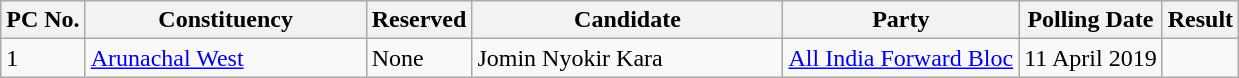<table class="wikitable sortable">
<tr>
<th>PC No.</th>
<th style="width:180px;">Constituency</th>
<th>Reserved</th>
<th style="width:200px;">Candidate</th>
<th>Party</th>
<th>Polling Date</th>
<th>Result</th>
</tr>
<tr>
<td>1</td>
<td><a href='#'>Arunachal West</a></td>
<td>None</td>
<td>Jomin Nyokir Kara</td>
<td><a href='#'>All India Forward Bloc</a></td>
<td>11 April 2019</td>
<td></td>
</tr>
</table>
